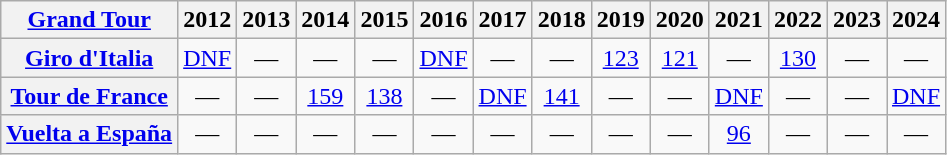<table class="wikitable plainrowheaders">
<tr>
<th scope="col"><a href='#'>Grand Tour</a></th>
<th scope="col">2012</th>
<th scope="col">2013</th>
<th scope="col">2014</th>
<th scope="col">2015</th>
<th scope="col">2016</th>
<th scope="col">2017</th>
<th scope="col">2018</th>
<th scope="col">2019</th>
<th scope="col">2020</th>
<th scope="col">2021</th>
<th scope="col">2022</th>
<th scope="col">2023</th>
<th scope="col">2024</th>
</tr>
<tr style="text-align:center;">
<th scope="row"> <a href='#'>Giro d'Italia</a></th>
<td><a href='#'>DNF</a></td>
<td>—</td>
<td>—</td>
<td>—</td>
<td><a href='#'>DNF</a></td>
<td>—</td>
<td>—</td>
<td><a href='#'>123</a></td>
<td><a href='#'>121</a></td>
<td>—</td>
<td><a href='#'>130</a></td>
<td>—</td>
<td>—</td>
</tr>
<tr style="text-align:center;">
<th scope="row"> <a href='#'>Tour de France</a></th>
<td>—</td>
<td>—</td>
<td><a href='#'>159</a></td>
<td><a href='#'>138</a></td>
<td>—</td>
<td><a href='#'>DNF</a></td>
<td><a href='#'>141</a></td>
<td>—</td>
<td>—</td>
<td><a href='#'>DNF</a></td>
<td>—</td>
<td>—</td>
<td><a href='#'>DNF</a></td>
</tr>
<tr style="text-align:center;">
<th scope="row"> <a href='#'>Vuelta a España</a></th>
<td>—</td>
<td>—</td>
<td>—</td>
<td>—</td>
<td>—</td>
<td>—</td>
<td>—</td>
<td>—</td>
<td>—</td>
<td><a href='#'>96</a></td>
<td>—</td>
<td>—</td>
<td>—</td>
</tr>
</table>
